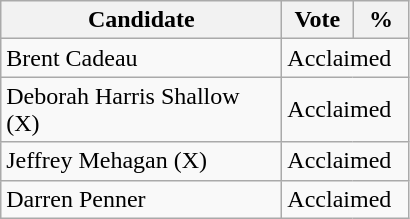<table class="wikitable">
<tr>
<th bgcolor="#DDDDFF" width="180px">Candidate</th>
<th bgcolor="#DDDDFF" width="40px">Vote</th>
<th bgcolor="#DDDDFF" width="30px">%</th>
</tr>
<tr>
<td>Brent Cadeau</td>
<td colspan="2">Acclaimed</td>
</tr>
<tr>
<td>Deborah Harris Shallow (X)</td>
<td colspan="2">Acclaimed</td>
</tr>
<tr>
<td>Jeffrey Mehagan (X)</td>
<td colspan="2">Acclaimed</td>
</tr>
<tr>
<td>Darren Penner</td>
<td colspan="2">Acclaimed</td>
</tr>
</table>
